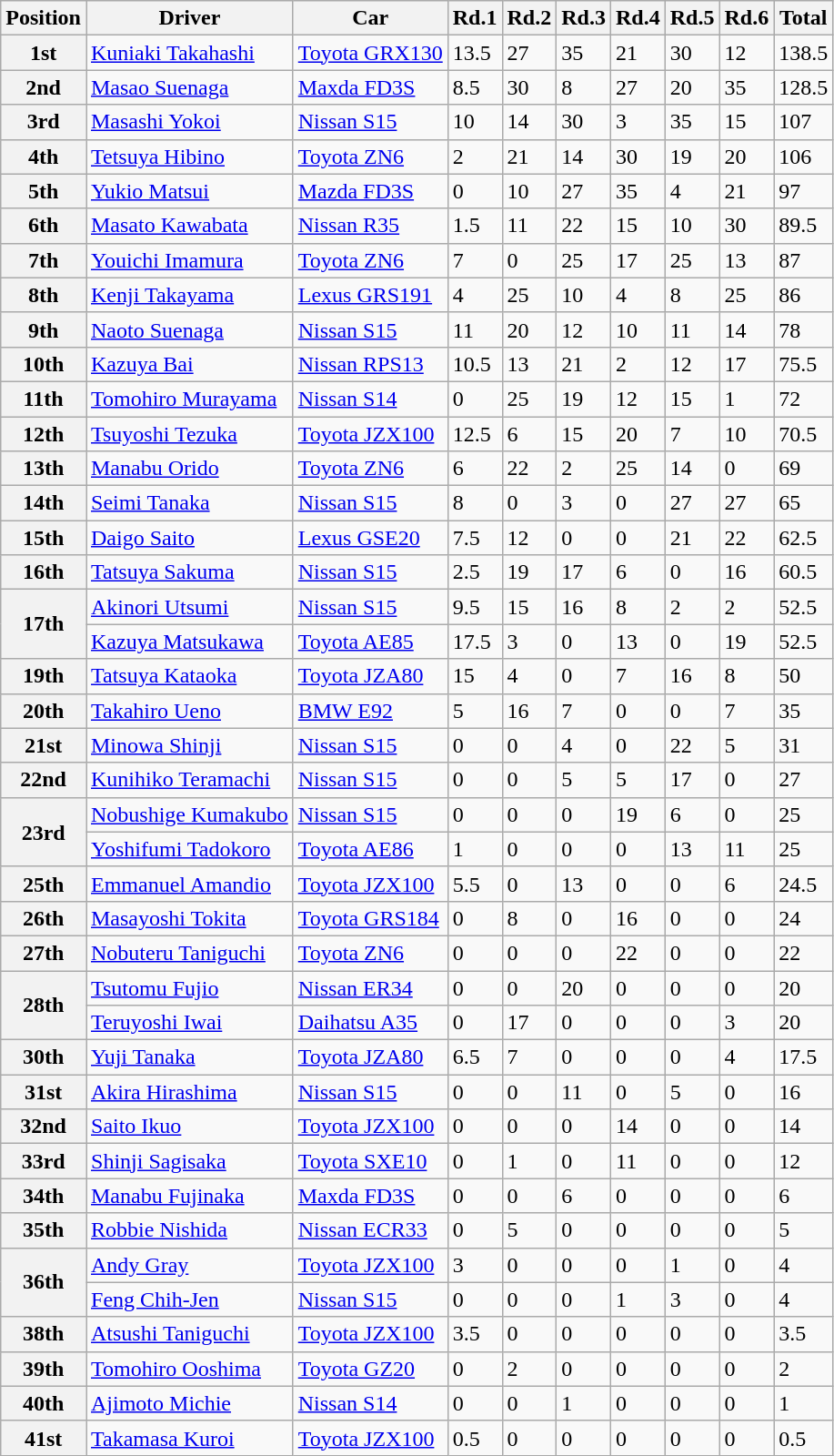<table class="wikitable">
<tr>
<th>Position</th>
<th>Driver</th>
<th>Car</th>
<th>Rd.1</th>
<th>Rd.2</th>
<th>Rd.3</th>
<th>Rd.4</th>
<th>Rd.5</th>
<th>Rd.6</th>
<th>Total</th>
</tr>
<tr>
<th>1st</th>
<td> <a href='#'>Kuniaki Takahashi</a></td>
<td><a href='#'>Toyota GRX130</a></td>
<td>13.5</td>
<td>27</td>
<td>35</td>
<td>21</td>
<td>30</td>
<td>12</td>
<td>138.5</td>
</tr>
<tr>
<th>2nd</th>
<td> <a href='#'>Masao Suenaga</a></td>
<td><a href='#'>Maxda FD3S</a></td>
<td>8.5</td>
<td>30</td>
<td>8</td>
<td>27</td>
<td>20</td>
<td>35</td>
<td>128.5</td>
</tr>
<tr>
<th>3rd</th>
<td> <a href='#'>Masashi Yokoi</a></td>
<td><a href='#'>Nissan S15</a></td>
<td>10</td>
<td>14</td>
<td>30</td>
<td>3</td>
<td>35</td>
<td>15</td>
<td>107</td>
</tr>
<tr>
<th>4th</th>
<td> <a href='#'>Tetsuya Hibino</a></td>
<td><a href='#'>Toyota ZN6</a></td>
<td>2</td>
<td>21</td>
<td>14</td>
<td>30</td>
<td>19</td>
<td>20</td>
<td>106</td>
</tr>
<tr>
<th>5th</th>
<td> <a href='#'>Yukio Matsui</a></td>
<td><a href='#'>Mazda FD3S</a></td>
<td>0</td>
<td>10</td>
<td>27</td>
<td>35</td>
<td>4</td>
<td>21</td>
<td>97</td>
</tr>
<tr>
<th>6th</th>
<td> <a href='#'>Masato Kawabata</a></td>
<td><a href='#'>Nissan R35</a></td>
<td>1.5</td>
<td>11</td>
<td>22</td>
<td>15</td>
<td>10</td>
<td>30</td>
<td>89.5</td>
</tr>
<tr>
<th>7th</th>
<td> <a href='#'>Youichi Imamura</a></td>
<td><a href='#'>Toyota ZN6</a></td>
<td>7</td>
<td>0</td>
<td>25</td>
<td>17</td>
<td>25</td>
<td>13</td>
<td>87</td>
</tr>
<tr>
<th>8th</th>
<td> <a href='#'>Kenji Takayama</a></td>
<td><a href='#'>Lexus GRS191</a></td>
<td>4</td>
<td>25</td>
<td>10</td>
<td>4</td>
<td>8</td>
<td>25</td>
<td>86</td>
</tr>
<tr>
<th>9th</th>
<td> <a href='#'>Naoto Suenaga</a></td>
<td><a href='#'>Nissan S15</a></td>
<td>11</td>
<td>20</td>
<td>12</td>
<td>10</td>
<td>11</td>
<td>14</td>
<td>78</td>
</tr>
<tr>
<th>10th</th>
<td> <a href='#'>Kazuya Bai</a></td>
<td><a href='#'>Nissan RPS13</a></td>
<td>10.5</td>
<td>13</td>
<td>21</td>
<td>2</td>
<td>12</td>
<td>17</td>
<td>75.5</td>
</tr>
<tr>
<th>11th</th>
<td> <a href='#'>Tomohiro Murayama</a></td>
<td><a href='#'>Nissan S14</a></td>
<td>0</td>
<td>25</td>
<td>19</td>
<td>12</td>
<td>15</td>
<td>1</td>
<td>72</td>
</tr>
<tr>
<th>12th</th>
<td> <a href='#'>Tsuyoshi Tezuka</a></td>
<td><a href='#'>Toyota JZX100</a></td>
<td>12.5</td>
<td>6</td>
<td>15</td>
<td>20</td>
<td>7</td>
<td>10</td>
<td>70.5</td>
</tr>
<tr>
<th>13th</th>
<td> <a href='#'>Manabu Orido</a></td>
<td><a href='#'>Toyota ZN6</a></td>
<td>6</td>
<td>22</td>
<td>2</td>
<td>25</td>
<td>14</td>
<td>0</td>
<td>69</td>
</tr>
<tr>
<th>14th</th>
<td> <a href='#'>Seimi Tanaka</a></td>
<td><a href='#'>Nissan S15</a></td>
<td>8</td>
<td>0</td>
<td>3</td>
<td>0</td>
<td>27</td>
<td>27</td>
<td>65</td>
</tr>
<tr>
<th>15th</th>
<td> <a href='#'>Daigo Saito</a></td>
<td><a href='#'>Lexus GSE20</a></td>
<td>7.5</td>
<td>12</td>
<td>0</td>
<td>0</td>
<td>21</td>
<td>22</td>
<td>62.5</td>
</tr>
<tr>
<th>16th</th>
<td> <a href='#'>Tatsuya Sakuma</a></td>
<td><a href='#'>Nissan S15</a></td>
<td>2.5</td>
<td>19</td>
<td>17</td>
<td>6</td>
<td>0</td>
<td>16</td>
<td>60.5</td>
</tr>
<tr>
<th rowspan=2>17th</th>
<td> <a href='#'>Akinori Utsumi</a></td>
<td><a href='#'>Nissan S15</a></td>
<td>9.5</td>
<td>15</td>
<td>16</td>
<td>8</td>
<td>2</td>
<td>2</td>
<td>52.5</td>
</tr>
<tr>
<td> <a href='#'>Kazuya Matsukawa</a></td>
<td><a href='#'>Toyota AE85</a></td>
<td>17.5</td>
<td>3</td>
<td>0</td>
<td>13</td>
<td>0</td>
<td>19</td>
<td>52.5</td>
</tr>
<tr>
<th>19th</th>
<td> <a href='#'>Tatsuya Kataoka</a></td>
<td><a href='#'>Toyota JZA80</a></td>
<td>15</td>
<td>4</td>
<td>0</td>
<td>7</td>
<td>16</td>
<td>8</td>
<td>50</td>
</tr>
<tr>
<th>20th</th>
<td> <a href='#'>Takahiro Ueno</a></td>
<td><a href='#'>BMW E92</a></td>
<td>5</td>
<td>16</td>
<td>7</td>
<td>0</td>
<td>0</td>
<td>7</td>
<td>35</td>
</tr>
<tr>
<th>21st</th>
<td> <a href='#'>Minowa Shinji</a></td>
<td><a href='#'>Nissan S15</a></td>
<td>0</td>
<td>0</td>
<td>4</td>
<td>0</td>
<td>22</td>
<td>5</td>
<td>31</td>
</tr>
<tr>
<th>22nd</th>
<td> <a href='#'>Kunihiko Teramachi</a></td>
<td><a href='#'>Nissan S15</a></td>
<td>0</td>
<td>0</td>
<td>5</td>
<td>5</td>
<td>17</td>
<td>0</td>
<td>27</td>
</tr>
<tr>
<th rowspan=2>23rd</th>
<td> <a href='#'>Nobushige Kumakubo</a></td>
<td><a href='#'>Nissan S15</a></td>
<td>0</td>
<td>0</td>
<td>0</td>
<td>19</td>
<td>6</td>
<td>0</td>
<td>25</td>
</tr>
<tr>
<td> <a href='#'>Yoshifumi Tadokoro</a></td>
<td><a href='#'>Toyota AE86</a></td>
<td>1</td>
<td>0</td>
<td>0</td>
<td>0</td>
<td>13</td>
<td>11</td>
<td>25</td>
</tr>
<tr>
<th>25th</th>
<td> <a href='#'>Emmanuel Amandio</a></td>
<td><a href='#'>Toyota JZX100</a></td>
<td>5.5</td>
<td>0</td>
<td>13</td>
<td>0</td>
<td>0</td>
<td>6</td>
<td>24.5</td>
</tr>
<tr>
<th>26th</th>
<td> <a href='#'>Masayoshi Tokita</a></td>
<td><a href='#'>Toyota GRS184</a></td>
<td>0</td>
<td>8</td>
<td>0</td>
<td>16</td>
<td>0</td>
<td>0</td>
<td>24</td>
</tr>
<tr>
<th>27th</th>
<td> <a href='#'>Nobuteru Taniguchi</a></td>
<td><a href='#'>Toyota ZN6</a></td>
<td>0</td>
<td>0</td>
<td>0</td>
<td>22</td>
<td>0</td>
<td>0</td>
<td>22</td>
</tr>
<tr>
<th rowspan=2>28th</th>
<td> <a href='#'>Tsutomu Fujio</a></td>
<td><a href='#'>Nissan ER34</a></td>
<td>0</td>
<td>0</td>
<td>20</td>
<td>0</td>
<td>0</td>
<td>0</td>
<td>20</td>
</tr>
<tr>
<td> <a href='#'>Teruyoshi Iwai</a></td>
<td><a href='#'>Daihatsu A35</a></td>
<td>0</td>
<td>17</td>
<td>0</td>
<td>0</td>
<td>0</td>
<td>3</td>
<td>20</td>
</tr>
<tr>
<th>30th</th>
<td> <a href='#'>Yuji Tanaka</a></td>
<td><a href='#'>Toyota JZA80</a></td>
<td>6.5</td>
<td>7</td>
<td>0</td>
<td>0</td>
<td>0</td>
<td>4</td>
<td>17.5</td>
</tr>
<tr>
<th>31st</th>
<td> <a href='#'>Akira Hirashima</a></td>
<td><a href='#'>Nissan S15</a></td>
<td>0</td>
<td>0</td>
<td>11</td>
<td>0</td>
<td>5</td>
<td>0</td>
<td>16</td>
</tr>
<tr>
<th>32nd</th>
<td> <a href='#'>Saito Ikuo</a></td>
<td><a href='#'>Toyota JZX100</a></td>
<td>0</td>
<td>0</td>
<td>0</td>
<td>14</td>
<td>0</td>
<td>0</td>
<td>14</td>
</tr>
<tr>
<th>33rd</th>
<td> <a href='#'>Shinji Sagisaka</a></td>
<td><a href='#'>Toyota SXE10</a></td>
<td>0</td>
<td>1</td>
<td>0</td>
<td>11</td>
<td>0</td>
<td>0</td>
<td>12</td>
</tr>
<tr>
<th>34th</th>
<td> <a href='#'>Manabu Fujinaka</a></td>
<td><a href='#'>Maxda FD3S</a></td>
<td>0</td>
<td>0</td>
<td>6</td>
<td>0</td>
<td>0</td>
<td>0</td>
<td>6</td>
</tr>
<tr>
<th>35th</th>
<td> <a href='#'>Robbie Nishida</a></td>
<td><a href='#'>Nissan ECR33</a></td>
<td>0</td>
<td>5</td>
<td>0</td>
<td>0</td>
<td>0</td>
<td>0</td>
<td>5</td>
</tr>
<tr>
<th rowspan=2>36th</th>
<td> <a href='#'>Andy Gray</a></td>
<td><a href='#'>Toyota JZX100</a></td>
<td>3</td>
<td>0</td>
<td>0</td>
<td>0</td>
<td>1</td>
<td>0</td>
<td>4</td>
</tr>
<tr>
<td> <a href='#'>Feng Chih-Jen</a></td>
<td><a href='#'>Nissan S15</a></td>
<td>0</td>
<td>0</td>
<td>0</td>
<td>1</td>
<td>3</td>
<td>0</td>
<td>4</td>
</tr>
<tr>
<th>38th</th>
<td> <a href='#'>Atsushi Taniguchi</a></td>
<td><a href='#'>Toyota JZX100</a></td>
<td>3.5</td>
<td>0</td>
<td>0</td>
<td>0</td>
<td>0</td>
<td>0</td>
<td>3.5</td>
</tr>
<tr>
<th>39th</th>
<td> <a href='#'>Tomohiro Ooshima</a></td>
<td><a href='#'>Toyota GZ20</a></td>
<td>0</td>
<td>2</td>
<td>0</td>
<td>0</td>
<td>0</td>
<td>0</td>
<td>2</td>
</tr>
<tr>
<th>40th</th>
<td> <a href='#'>Ajimoto Michie</a></td>
<td><a href='#'>Nissan S14</a></td>
<td>0</td>
<td>0</td>
<td>1</td>
<td>0</td>
<td>0</td>
<td>0</td>
<td>1</td>
</tr>
<tr>
<th>41st</th>
<td> <a href='#'>Takamasa Kuroi</a></td>
<td><a href='#'>Toyota JZX100</a></td>
<td>0.5</td>
<td>0</td>
<td>0</td>
<td>0</td>
<td>0</td>
<td>0</td>
<td>0.5</td>
</tr>
</table>
